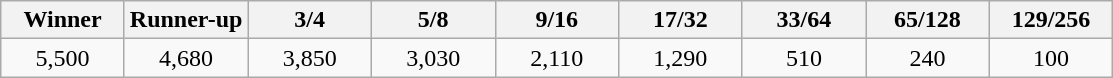<table class="wikitable">
<tr>
<th width=75>Winner</th>
<th width=75>Runner-up</th>
<th width=75>3/4</th>
<th width=75>5/8</th>
<th width=75>9/16</th>
<th width=75>17/32</th>
<th width=75>33/64</th>
<th width=75>65/128</th>
<th width=75>129/256</th>
</tr>
<tr>
<td align=center>5,500</td>
<td align=center>4,680</td>
<td align=center>3,850</td>
<td align=center>3,030</td>
<td align=center>2,110</td>
<td align=center>1,290</td>
<td align=center>510</td>
<td align=center>240</td>
<td align=center>100</td>
</tr>
</table>
